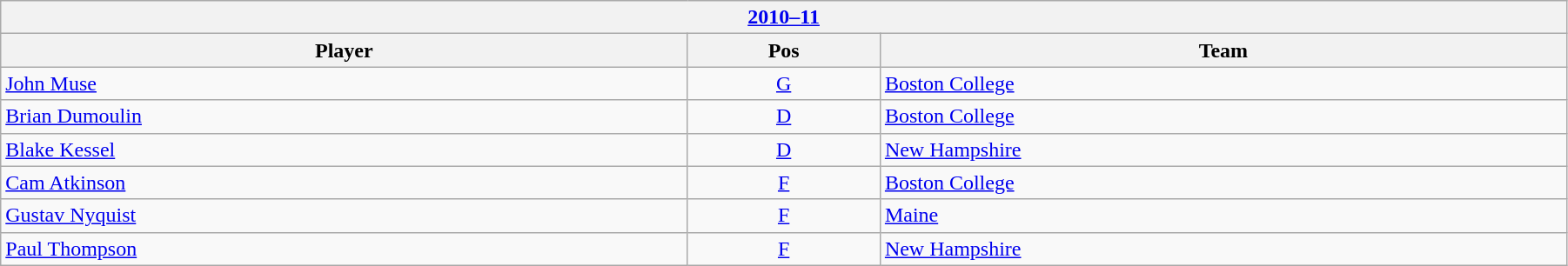<table class="wikitable" width=95%>
<tr>
<th colspan=3><a href='#'>2010–11</a></th>
</tr>
<tr>
<th>Player</th>
<th>Pos</th>
<th>Team</th>
</tr>
<tr>
<td><a href='#'>John Muse</a></td>
<td align=center><a href='#'>G</a></td>
<td><a href='#'>Boston College</a></td>
</tr>
<tr>
<td><a href='#'>Brian Dumoulin</a></td>
<td align=center><a href='#'>D</a></td>
<td><a href='#'>Boston College</a></td>
</tr>
<tr>
<td><a href='#'>Blake Kessel</a></td>
<td align=center><a href='#'>D</a></td>
<td><a href='#'>New Hampshire</a></td>
</tr>
<tr>
<td><a href='#'>Cam Atkinson</a></td>
<td align=center><a href='#'>F</a></td>
<td><a href='#'>Boston College</a></td>
</tr>
<tr>
<td><a href='#'>Gustav Nyquist</a></td>
<td align=center><a href='#'>F</a></td>
<td><a href='#'>Maine</a></td>
</tr>
<tr>
<td><a href='#'>Paul Thompson</a></td>
<td align=center><a href='#'>F</a></td>
<td><a href='#'>New Hampshire</a></td>
</tr>
</table>
